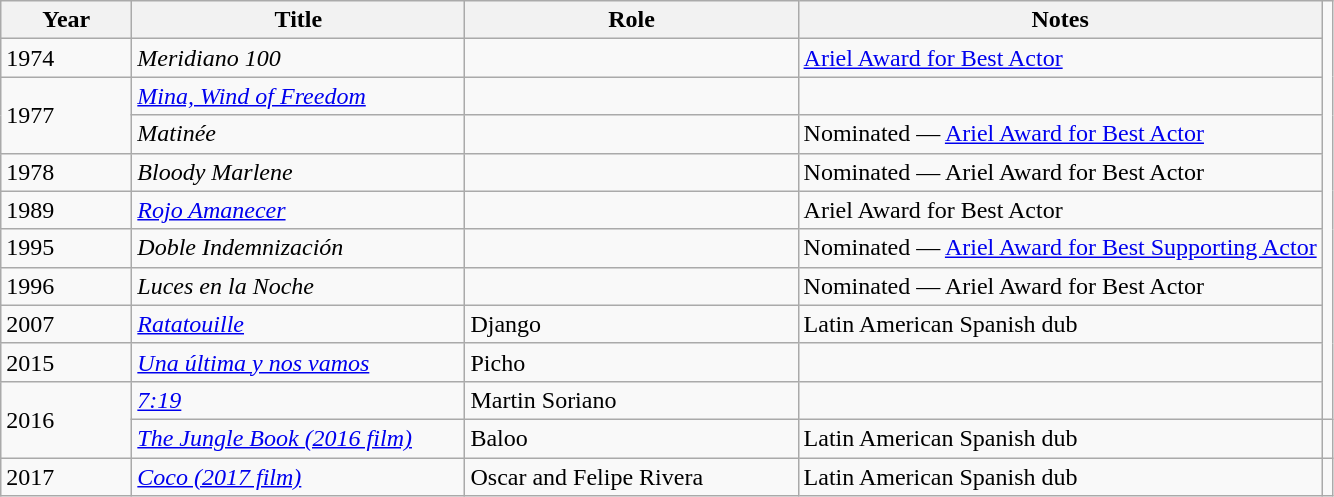<table class="wikitable sortable collapsible">
<tr>
<th width="80px" "text-align:center">Year</th>
<th width="25%">Title</th>
<th width="25%">Role</th>
<th class="unsortable" width="*">Notes</th>
</tr>
<tr>
<td>1974</td>
<td><em>Meridiano 100</em></td>
<td></td>
<td><a href='#'>Ariel Award for Best Actor</a></td>
</tr>
<tr>
<td rowspan="2">1977</td>
<td><em><a href='#'>Mina, Wind of Freedom</a></em></td>
<td></td>
<td></td>
</tr>
<tr>
<td><em>Matinée</em></td>
<td></td>
<td>Nominated — <a href='#'>Ariel Award for Best Actor</a></td>
</tr>
<tr>
<td>1978</td>
<td><em>Bloody Marlene</em></td>
<td></td>
<td>Nominated — Ariel Award for Best Actor</td>
</tr>
<tr>
<td>1989</td>
<td><em><a href='#'>Rojo Amanecer</a></em></td>
<td></td>
<td>Ariel Award for Best Actor</td>
</tr>
<tr>
<td>1995</td>
<td><em>Doble Indemnización</em></td>
<td></td>
<td>Nominated — <a href='#'>Ariel Award for Best Supporting Actor</a></td>
</tr>
<tr>
<td>1996</td>
<td><em>Luces en la Noche</em></td>
<td></td>
<td>Nominated — Ariel Award for Best Actor</td>
</tr>
<tr>
<td>2007</td>
<td><em><a href='#'>Ratatouille</a></em></td>
<td>Django</td>
<td>Latin American Spanish dub</td>
</tr>
<tr>
<td>2015</td>
<td><em><a href='#'>Una última y nos vamos</a></em></td>
<td>Picho</td>
<td></td>
</tr>
<tr>
<td rowspan= "2">2016</td>
<td><em><a href='#'>7:19</a></em></td>
<td>Martin Soriano</td>
<td></td>
</tr>
<tr>
<td><em><a href='#'>The Jungle Book (2016 film)</a></em></td>
<td>Baloo</td>
<td>Latin American Spanish dub</td>
<td></td>
</tr>
<tr>
<td>2017</td>
<td><em><a href='#'>Coco (2017 film)</a></em></td>
<td>Oscar and Felipe Rivera</td>
<td>Latin American Spanish dub</td>
</tr>
</table>
